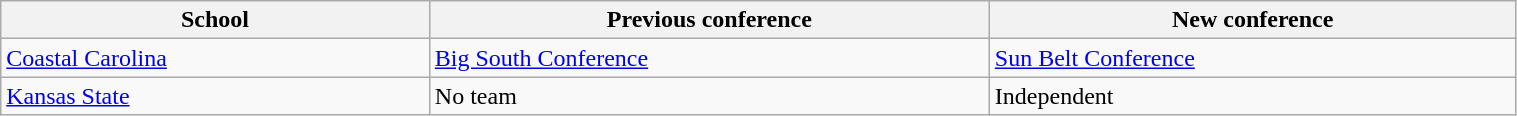<table class="wikitable sortable" style="width:80%; text-align:center; font-size:100%; text-align:left;">
<tr>
<th><strong>School</strong></th>
<th><strong>Previous conference</strong></th>
<th><strong>New conference</strong></th>
</tr>
<tr>
<td><a href='#'>Coastal Carolina</a></td>
<td><a href='#'>Big South Conference</a></td>
<td><a href='#'>Sun Belt Conference</a></td>
</tr>
<tr>
<td><a href='#'>Kansas State</a></td>
<td>No team</td>
<td>Independent</td>
</tr>
</table>
